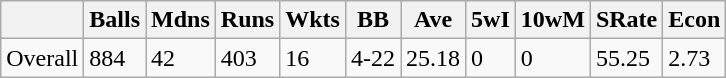<table class="wikitable">
<tr>
<th></th>
<th>Balls</th>
<th>Mdns</th>
<th>Runs</th>
<th>Wkts</th>
<th>BB</th>
<th>Ave</th>
<th>5wI</th>
<th>10wM</th>
<th>SRate</th>
<th>Econ</th>
</tr>
<tr>
<td>Overall</td>
<td>884</td>
<td>42</td>
<td>403</td>
<td>16</td>
<td>4-22</td>
<td>25.18</td>
<td>0</td>
<td>0</td>
<td>55.25</td>
<td>2.73</td>
</tr>
</table>
